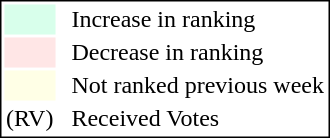<table style="border:1px solid black;">
<tr>
<td style="background:#D8FFEB; width:20px;"></td>
<td> </td>
<td>Increase in ranking</td>
</tr>
<tr>
<td style="background:#FFE6E6; width:20px;"></td>
<td> </td>
<td>Decrease in ranking</td>
</tr>
<tr>
<td style="background:#FFFFE6; width:20px;"></td>
<td> </td>
<td>Not ranked previous week</td>
</tr>
<tr>
<td>(RV)</td>
<td> </td>
<td>Received Votes</td>
</tr>
</table>
